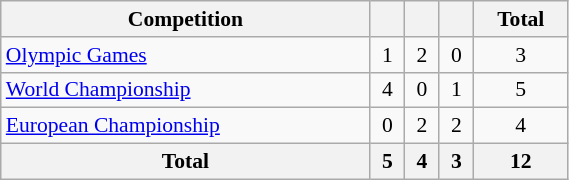<table class="wikitable" style="width:30%; font-size:90%; text-align:center;">
<tr>
<th>Competition</th>
<th></th>
<th></th>
<th></th>
<th>Total</th>
</tr>
<tr>
<td align=left><a href='#'>Olympic Games</a></td>
<td>1</td>
<td>2</td>
<td>0</td>
<td>3</td>
</tr>
<tr>
<td align=left><a href='#'>World Championship</a></td>
<td>4</td>
<td>0</td>
<td>1</td>
<td>5</td>
</tr>
<tr>
<td align=left><a href='#'>European Championship</a></td>
<td>0</td>
<td>2</td>
<td>2</td>
<td>4</td>
</tr>
<tr>
<th>Total</th>
<th>5</th>
<th>4</th>
<th>3</th>
<th>12</th>
</tr>
</table>
